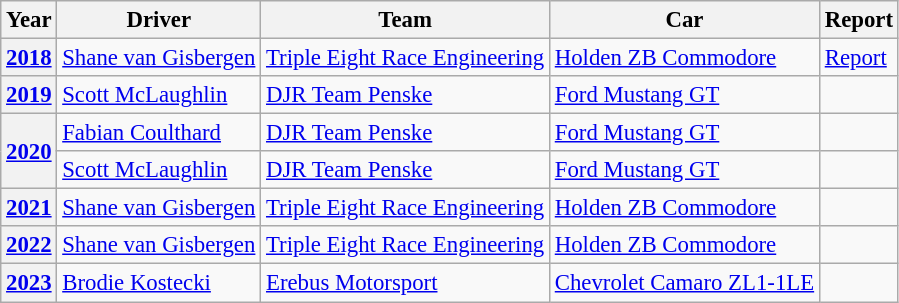<table class="wikitable" style="font-size: 95%;">
<tr>
<th>Year</th>
<th>Driver</th>
<th>Team</th>
<th>Car</th>
<th>Report</th>
</tr>
<tr>
<th><a href='#'>2018</a></th>
<td> <a href='#'>Shane van Gisbergen</a></td>
<td><a href='#'>Triple Eight Race Engineering</a></td>
<td><a href='#'>Holden ZB Commodore</a></td>
<td><a href='#'>Report</a></td>
</tr>
<tr>
<th><a href='#'>2019</a></th>
<td> <a href='#'>Scott McLaughlin</a></td>
<td><a href='#'>DJR Team Penske</a></td>
<td><a href='#'>Ford Mustang GT</a></td>
<td></td>
</tr>
<tr>
<th rowspan="2"><a href='#'>2020</a></th>
<td> <a href='#'>Fabian Coulthard</a></td>
<td><a href='#'>DJR Team Penske</a></td>
<td><a href='#'>Ford Mustang GT</a></td>
<td></td>
</tr>
<tr>
<td> <a href='#'>Scott McLaughlin</a></td>
<td><a href='#'>DJR Team Penske</a></td>
<td><a href='#'>Ford Mustang GT</a></td>
<td></td>
</tr>
<tr>
<th><a href='#'>2021</a></th>
<td> <a href='#'>Shane van Gisbergen</a></td>
<td><a href='#'>Triple Eight Race Engineering</a></td>
<td><a href='#'>Holden ZB Commodore</a></td>
<td></td>
</tr>
<tr>
<th><a href='#'>2022</a></th>
<td> <a href='#'>Shane van Gisbergen</a></td>
<td><a href='#'>Triple Eight Race Engineering</a></td>
<td><a href='#'>Holden ZB Commodore</a></td>
<td></td>
</tr>
<tr>
<th><a href='#'>2023</a></th>
<td> <a href='#'>Brodie Kostecki</a></td>
<td><a href='#'>Erebus Motorsport</a></td>
<td><a href='#'>Chevrolet Camaro ZL1-1LE</a></td>
<td></td>
</tr>
</table>
